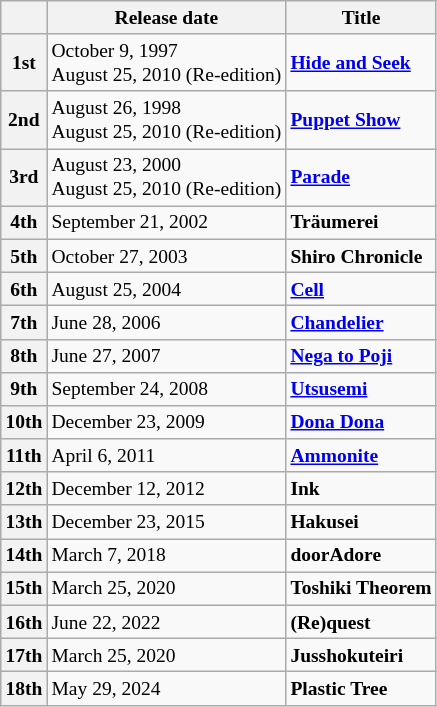<table class="wikitable" style=font-size:small>
<tr>
<th></th>
<th>Release date</th>
<th>Title</th>
</tr>
<tr>
<th>1st</th>
<td>October 9, 1997<br>August 25, 2010 (Re-edition)</td>
<td><strong><a href='#'>Hide and Seek</a></strong></td>
</tr>
<tr>
<th>2nd</th>
<td>August 26, 1998<br>August 25, 2010 (Re-edition)</td>
<td><strong><a href='#'>Puppet Show</a></strong></td>
</tr>
<tr>
<th>3rd</th>
<td>August 23, 2000<br>August 25, 2010 (Re-edition)</td>
<td><strong><a href='#'>Parade</a></strong></td>
</tr>
<tr>
<th>4th</th>
<td>September 21, 2002</td>
<td><strong>Träumerei</strong></td>
</tr>
<tr>
<th>5th</th>
<td>October 27, 2003</td>
<td><strong>Shiro Chronicle</strong></td>
</tr>
<tr>
<th>6th</th>
<td>August 25, 2004</td>
<td><strong><a href='#'>Cell</a></strong></td>
</tr>
<tr>
<th>7th</th>
<td>June 28, 2006</td>
<td><strong><a href='#'>Chandelier</a></strong></td>
</tr>
<tr>
<th>8th</th>
<td>June 27, 2007</td>
<td><strong><a href='#'>Nega to Poji</a></strong></td>
</tr>
<tr>
<th>9th</th>
<td>September 24, 2008</td>
<td><strong><a href='#'>Utsusemi</a></strong></td>
</tr>
<tr>
<th>10th</th>
<td>December 23, 2009</td>
<td><strong><a href='#'>Dona Dona</a></strong></td>
</tr>
<tr>
<th>11th</th>
<td>April 6, 2011</td>
<td><strong><a href='#'>Ammonite</a></strong></td>
</tr>
<tr>
<th>12th</th>
<td>December 12, 2012</td>
<td><strong>Ink</strong></td>
</tr>
<tr>
<th>13th</th>
<td>December 23, 2015</td>
<td><strong>Hakusei</strong></td>
</tr>
<tr>
<th>14th</th>
<td>March 7, 2018</td>
<td><strong>doorAdore</strong></td>
</tr>
<tr>
<th>15th</th>
<td>March 25, 2020</td>
<td><strong>Toshiki Theorem</strong></td>
</tr>
<tr>
<th>16th</th>
<td>June 22, 2022</td>
<td><strong>(Re)quest</strong></td>
</tr>
<tr>
<th>17th</th>
<td>March 25, 2020</td>
<td><strong>Jusshokuteiri</strong></td>
</tr>
<tr>
<th>18th</th>
<td>May 29, 2024</td>
<td><strong>Plastic Tree</strong></td>
</tr>
</table>
